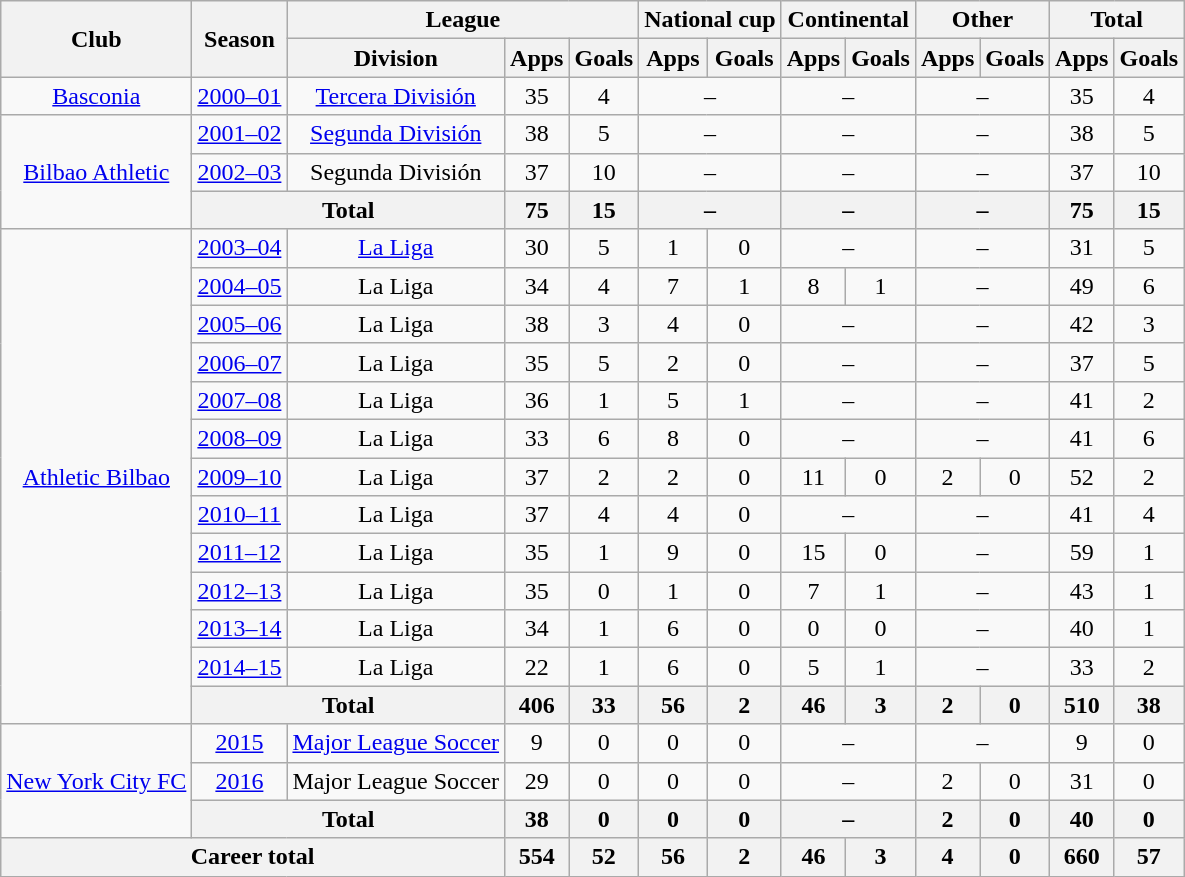<table class="wikitable" style="text-align: center;">
<tr>
<th rowspan="2">Club</th>
<th rowspan="2">Season</th>
<th colspan="3">League</th>
<th colspan="2">National cup</th>
<th colspan="2">Continental</th>
<th colspan="2">Other</th>
<th colspan="2">Total</th>
</tr>
<tr>
<th>Division</th>
<th>Apps</th>
<th>Goals</th>
<th>Apps</th>
<th>Goals</th>
<th>Apps</th>
<th>Goals</th>
<th>Apps</th>
<th>Goals</th>
<th>Apps</th>
<th>Goals</th>
</tr>
<tr>
<td><a href='#'>Basconia</a></td>
<td><a href='#'>2000–01</a></td>
<td><a href='#'>Tercera División</a></td>
<td>35</td>
<td>4</td>
<td colspan="2">–</td>
<td colspan="2">–</td>
<td colspan="2">–</td>
<td>35</td>
<td>4</td>
</tr>
<tr>
<td rowspan="3"><a href='#'>Bilbao Athletic</a></td>
<td><a href='#'>2001–02</a></td>
<td><a href='#'>Segunda División</a></td>
<td>38</td>
<td>5</td>
<td colspan="2">–</td>
<td colspan="2">–</td>
<td colspan="2">–</td>
<td>38</td>
<td>5</td>
</tr>
<tr>
<td><a href='#'>2002–03</a></td>
<td>Segunda División</td>
<td>37</td>
<td>10</td>
<td colspan="2">–</td>
<td colspan="2">–</td>
<td colspan="2">–</td>
<td>37</td>
<td>10</td>
</tr>
<tr>
<th colspan="2">Total</th>
<th>75</th>
<th>15</th>
<th colspan="2">–</th>
<th colspan="2">–</th>
<th colspan="2">–</th>
<th>75</th>
<th>15</th>
</tr>
<tr>
<td rowspan="13"><a href='#'>Athletic Bilbao</a></td>
<td><a href='#'>2003–04</a></td>
<td><a href='#'>La Liga</a></td>
<td>30</td>
<td>5</td>
<td>1</td>
<td>0</td>
<td colspan="2">–</td>
<td colspan="2">–</td>
<td>31</td>
<td>5</td>
</tr>
<tr>
<td><a href='#'>2004–05</a></td>
<td>La Liga</td>
<td>34</td>
<td>4</td>
<td>7</td>
<td>1</td>
<td>8</td>
<td>1</td>
<td colspan="2">–</td>
<td>49</td>
<td>6</td>
</tr>
<tr>
<td><a href='#'>2005–06</a></td>
<td>La Liga</td>
<td>38</td>
<td>3</td>
<td>4</td>
<td>0</td>
<td colspan="2">–</td>
<td colspan="2">–</td>
<td>42</td>
<td>3</td>
</tr>
<tr>
<td><a href='#'>2006–07</a></td>
<td>La Liga</td>
<td>35</td>
<td>5</td>
<td>2</td>
<td>0</td>
<td colspan="2">–</td>
<td colspan="2">–</td>
<td>37</td>
<td>5</td>
</tr>
<tr>
<td><a href='#'>2007–08</a></td>
<td>La Liga</td>
<td>36</td>
<td>1</td>
<td>5</td>
<td>1</td>
<td colspan="2">–</td>
<td colspan="2">–</td>
<td>41</td>
<td>2</td>
</tr>
<tr>
<td><a href='#'>2008–09</a></td>
<td>La Liga</td>
<td>33</td>
<td>6</td>
<td>8</td>
<td>0</td>
<td colspan="2">–</td>
<td colspan="2">–</td>
<td>41</td>
<td>6</td>
</tr>
<tr>
<td><a href='#'>2009–10</a></td>
<td>La Liga</td>
<td>37</td>
<td>2</td>
<td>2</td>
<td>0</td>
<td>11</td>
<td>0</td>
<td>2</td>
<td>0</td>
<td>52</td>
<td>2</td>
</tr>
<tr>
<td><a href='#'>2010–11</a></td>
<td>La Liga</td>
<td>37</td>
<td>4</td>
<td>4</td>
<td>0</td>
<td colspan="2">–</td>
<td colspan="2">–</td>
<td>41</td>
<td>4</td>
</tr>
<tr>
<td><a href='#'>2011–12</a></td>
<td>La Liga</td>
<td>35</td>
<td>1</td>
<td>9</td>
<td>0</td>
<td>15</td>
<td>0</td>
<td colspan="2">–</td>
<td>59</td>
<td>1</td>
</tr>
<tr>
<td><a href='#'>2012–13</a></td>
<td>La Liga</td>
<td>35</td>
<td>0</td>
<td>1</td>
<td>0</td>
<td>7</td>
<td>1</td>
<td colspan="2">–</td>
<td>43</td>
<td>1</td>
</tr>
<tr>
<td><a href='#'>2013–14</a></td>
<td>La Liga</td>
<td>34</td>
<td>1</td>
<td>6</td>
<td>0</td>
<td>0</td>
<td>0</td>
<td colspan="2">–</td>
<td>40</td>
<td>1</td>
</tr>
<tr>
<td><a href='#'>2014–15</a></td>
<td>La Liga</td>
<td>22</td>
<td>1</td>
<td>6</td>
<td>0</td>
<td>5</td>
<td>1</td>
<td colspan="2">–</td>
<td>33</td>
<td>2</td>
</tr>
<tr>
<th colspan="2">Total</th>
<th>406</th>
<th>33</th>
<th>56</th>
<th>2</th>
<th>46</th>
<th>3</th>
<th>2</th>
<th>0</th>
<th>510</th>
<th>38</th>
</tr>
<tr>
<td rowspan="3"><a href='#'>New York City FC</a></td>
<td><a href='#'>2015</a></td>
<td><a href='#'>Major League Soccer</a></td>
<td>9</td>
<td>0</td>
<td>0</td>
<td>0</td>
<td colspan="2">–</td>
<td colspan="2">–</td>
<td>9</td>
<td>0</td>
</tr>
<tr>
<td><a href='#'>2016</a></td>
<td>Major League Soccer</td>
<td>29</td>
<td>0</td>
<td>0</td>
<td>0</td>
<td colspan="2">–</td>
<td>2</td>
<td>0</td>
<td>31</td>
<td>0</td>
</tr>
<tr>
<th colspan="2">Total</th>
<th>38</th>
<th>0</th>
<th>0</th>
<th>0</th>
<th colspan="2">–</th>
<th>2</th>
<th>0</th>
<th>40</th>
<th>0</th>
</tr>
<tr>
<th colspan="3">Career total</th>
<th>554</th>
<th>52</th>
<th>56</th>
<th>2</th>
<th>46</th>
<th>3</th>
<th>4</th>
<th>0</th>
<th>660</th>
<th>57</th>
</tr>
</table>
